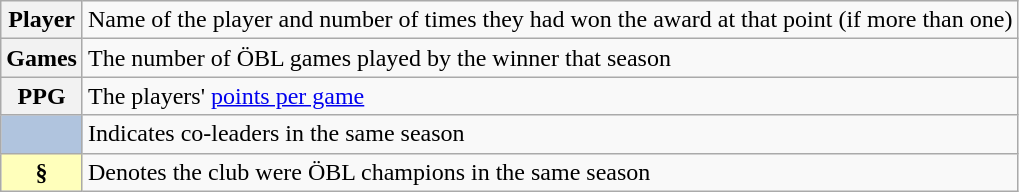<table class="wikitable plainrowheaders">
<tr>
<th scope="row"><strong>Player </strong></th>
<td>Name of the player and number of times they had won the award at that point (if more than one)</td>
</tr>
<tr>
<th scope="row" style="text-align:center"><strong>Games</strong></th>
<td>The number of ÖBL games played by the winner that season</td>
</tr>
<tr>
<th scope="row" style="text-align:center"><strong>PPG</strong></th>
<td>The players' <a href='#'>points per game</a></td>
</tr>
<tr>
<th scope="row" style="text-align:center; background:#B0C4DE"></th>
<td>Indicates co-leaders in the same season</td>
</tr>
<tr>
<th scope="row" style="text-align:center; background:#ffb">§</th>
<td>Denotes the club were ÖBL champions in the same season</td>
</tr>
</table>
